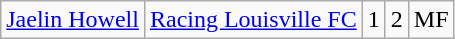<table class="wikitable" style="text-align:center;">
<tr>
<td><a href='#'>Jaelin Howell</a></td>
<td><a href='#'>Racing Louisville FC</a></td>
<td>1</td>
<td>2</td>
<td>MF</td>
</tr>
</table>
